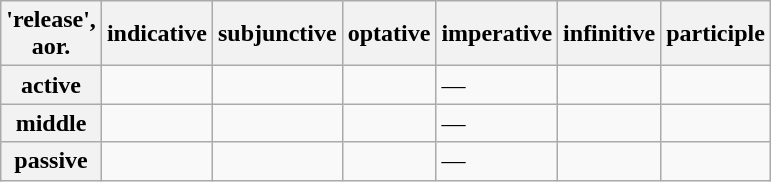<table class="wikitable polytonic">
<tr>
<th> 'release',<br>aor. </th>
<th>indicative</th>
<th>subjunctive</th>
<th>optative</th>
<th>imperative</th>
<th>infinitive</th>
<th>participle</th>
</tr>
<tr>
<th>active</th>
<td></td>
<td></td>
<td></td>
<td>—<br></td>
<td></td>
<td></td>
</tr>
<tr>
<th>middle</th>
<td></td>
<td></td>
<td></td>
<td>—<br></td>
<td></td>
<td></td>
</tr>
<tr>
<th>passive</th>
<td></td>
<td></td>
<td></td>
<td>—<br></td>
<td></td>
<td></td>
</tr>
</table>
